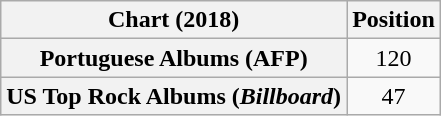<table class="wikitable sortable plainrowheaders" style="text-align:center">
<tr>
<th scope="col">Chart (2018)</th>
<th scope="col">Position</th>
</tr>
<tr>
<th scope="row">Portuguese Albums (AFP)</th>
<td style="text-align:center;">120</td>
</tr>
<tr>
<th scope="row">US Top Rock Albums (<em>Billboard</em>)</th>
<td>47</td>
</tr>
</table>
